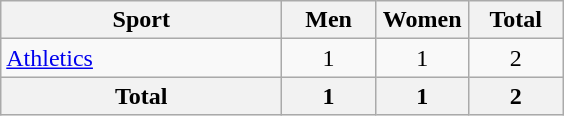<table class="wikitable sortable" style="text-align:center;">
<tr>
<th width=180>Sport</th>
<th width=55>Men</th>
<th width=55>Women</th>
<th width=55>Total</th>
</tr>
<tr>
<td align=left><a href='#'>Athletics</a></td>
<td>1</td>
<td>1</td>
<td>2</td>
</tr>
<tr>
<th>Total</th>
<th>1</th>
<th>1</th>
<th>2</th>
</tr>
</table>
